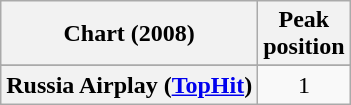<table class="wikitable plainrowheaders" style="text-align:center;">
<tr>
<th scope="col">Chart (2008)</th>
<th scope="col">Peak<br>position</th>
</tr>
<tr>
</tr>
<tr>
<th scope="row">Russia Airplay (<a href='#'>TopHit</a>)</th>
<td>1</td>
</tr>
</table>
